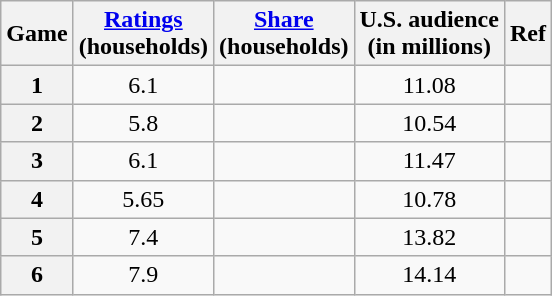<table class="wikitable sortable plainrowheaders" style="text-align:center;">
<tr>
<th scope="col">Game</th>
<th scope="col"><a href='#'>Ratings</a><br>(households)</th>
<th scope="col"><a href='#'>Share</a><br>(households)</th>
<th scope="col">U.S. audience<br>(in millions)</th>
<th scope="col" class=unsortable>Ref</th>
</tr>
<tr>
<th scope="row" style="text-align:center;">1</th>
<td>6.1</td>
<td></td>
<td>11.08</td>
<td></td>
</tr>
<tr>
<th scope="row" style="text-align:center;">2</th>
<td>5.8</td>
<td></td>
<td>10.54</td>
<td></td>
</tr>
<tr>
<th scope="row" style="text-align:center;">3</th>
<td>6.1</td>
<td></td>
<td>11.47</td>
<td></td>
</tr>
<tr>
<th scope="row" style="text-align:center;">4</th>
<td>5.65</td>
<td></td>
<td>10.78</td>
<td></td>
</tr>
<tr>
<th scope="row" style="text-align:center;">5</th>
<td>7.4</td>
<td></td>
<td>13.82</td>
<td></td>
</tr>
<tr>
<th scope="row" style="text-align:center;">6</th>
<td>7.9</td>
<td></td>
<td>14.14</td>
<td></td>
</tr>
</table>
